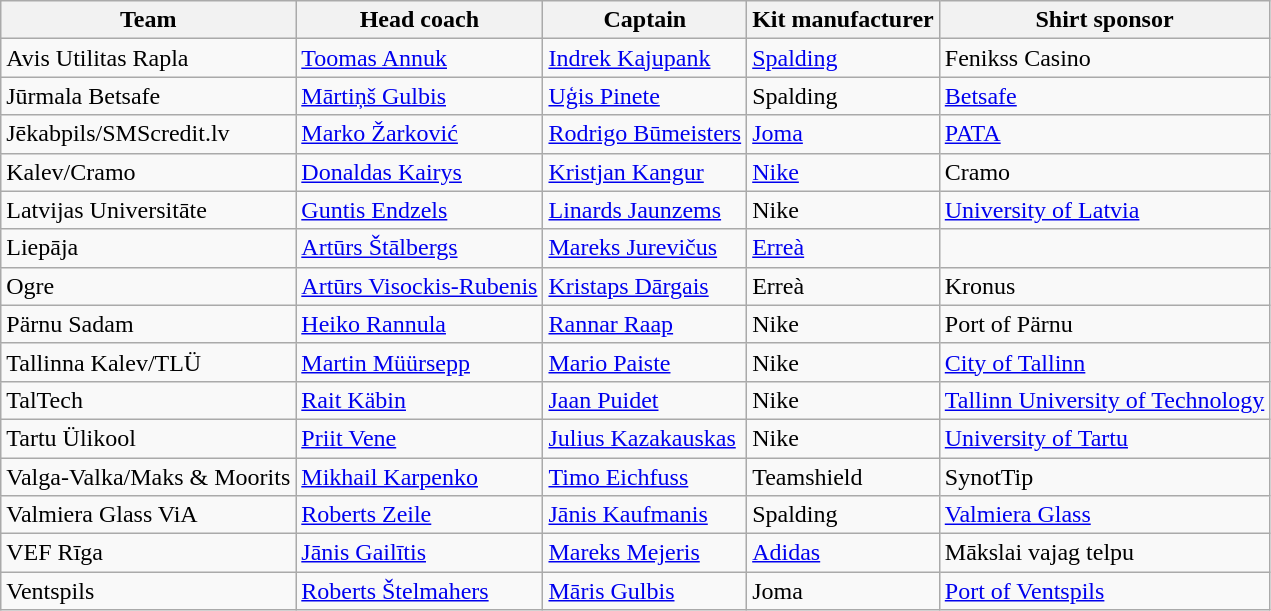<table class="wikitable sortable" style="text-align: left">
<tr>
<th>Team</th>
<th>Head coach</th>
<th>Captain</th>
<th>Kit manufacturer</th>
<th>Shirt sponsor</th>
</tr>
<tr>
<td> Avis Utilitas Rapla</td>
<td> <a href='#'>Toomas Annuk</a></td>
<td> <a href='#'>Indrek Kajupank</a></td>
<td><a href='#'>Spalding</a></td>
<td>Fenikss Casino</td>
</tr>
<tr>
<td> Jūrmala Betsafe</td>
<td> <a href='#'>Mārtiņš Gulbis</a></td>
<td> <a href='#'>Uģis Pinete</a></td>
<td>Spalding</td>
<td><a href='#'>Betsafe</a></td>
</tr>
<tr>
<td> Jēkabpils/SMScredit.lv</td>
<td> <a href='#'>Marko Žarković</a></td>
<td> <a href='#'>Rodrigo Būmeisters</a></td>
<td><a href='#'>Joma</a></td>
<td><a href='#'>PATA</a></td>
</tr>
<tr>
<td> Kalev/Cramo</td>
<td> <a href='#'>Donaldas Kairys</a></td>
<td> <a href='#'>Kristjan Kangur</a></td>
<td><a href='#'>Nike</a></td>
<td>Cramo</td>
</tr>
<tr>
<td> Latvijas Universitāte</td>
<td> <a href='#'>Guntis Endzels</a></td>
<td> <a href='#'>Linards Jaunzems</a></td>
<td>Nike</td>
<td><a href='#'>University of Latvia</a></td>
</tr>
<tr>
<td> Liepāja</td>
<td> <a href='#'>Artūrs Štālbergs</a></td>
<td> <a href='#'>Mareks Jurevičus</a></td>
<td><a href='#'>Erreà</a></td>
<td></td>
</tr>
<tr>
<td> Ogre</td>
<td> <a href='#'>Artūrs Visockis-Rubenis</a></td>
<td> <a href='#'>Kristaps Dārgais</a></td>
<td>Erreà</td>
<td>Kronus</td>
</tr>
<tr>
<td> Pärnu Sadam</td>
<td> <a href='#'>Heiko Rannula</a></td>
<td> <a href='#'>Rannar Raap</a></td>
<td>Nike</td>
<td>Port of Pärnu</td>
</tr>
<tr>
<td> Tallinna Kalev/TLÜ</td>
<td> <a href='#'>Martin Müürsepp</a></td>
<td> <a href='#'>Mario Paiste</a></td>
<td>Nike</td>
<td><a href='#'>City of Tallinn</a></td>
</tr>
<tr>
<td> TalTech</td>
<td> <a href='#'>Rait Käbin</a></td>
<td> <a href='#'>Jaan Puidet</a></td>
<td>Nike</td>
<td><a href='#'>Tallinn University of Technology</a></td>
</tr>
<tr>
<td> Tartu Ülikool</td>
<td> <a href='#'>Priit Vene</a></td>
<td> <a href='#'>Julius Kazakauskas</a></td>
<td>Nike</td>
<td><a href='#'>University of Tartu</a></td>
</tr>
<tr>
<td> Valga-Valka/Maks & Moorits</td>
<td> <a href='#'>Mikhail Karpenko</a></td>
<td> <a href='#'>Timo Eichfuss</a></td>
<td>Teamshield</td>
<td>SynotTip</td>
</tr>
<tr>
<td> Valmiera Glass ViA</td>
<td> <a href='#'>Roberts Zeile</a></td>
<td> <a href='#'>Jānis Kaufmanis</a></td>
<td>Spalding</td>
<td><a href='#'>Valmiera Glass</a></td>
</tr>
<tr>
<td> VEF Rīga</td>
<td> <a href='#'>Jānis Gailītis</a></td>
<td> <a href='#'>Mareks Mejeris</a></td>
<td><a href='#'>Adidas</a></td>
<td>Mākslai vajag telpu</td>
</tr>
<tr>
<td> Ventspils</td>
<td> <a href='#'>Roberts Štelmahers</a></td>
<td> <a href='#'>Māris Gulbis</a></td>
<td>Joma</td>
<td><a href='#'>Port of Ventspils</a></td>
</tr>
</table>
